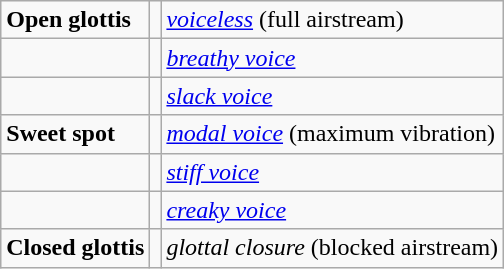<table class="wikitable">
<tr>
<td><strong>Open glottis</strong></td>
<td></td>
<td><em><a href='#'>voiceless</a></em> (full airstream)</td>
</tr>
<tr>
<td></td>
<td></td>
<td><em><a href='#'>breathy voice</a></em></td>
</tr>
<tr>
<td></td>
<td></td>
<td><em><a href='#'>slack voice</a></em></td>
</tr>
<tr>
<td><strong>Sweet spot</strong></td>
<td></td>
<td><em><a href='#'>modal voice</a></em> (maximum vibration)</td>
</tr>
<tr>
<td></td>
<td></td>
<td><em><a href='#'>stiff voice</a></em></td>
</tr>
<tr>
<td></td>
<td></td>
<td><em><a href='#'>creaky voice</a></em></td>
</tr>
<tr>
<td><strong>Closed glottis</strong></td>
<td></td>
<td><em>glottal closure</em> (blocked airstream)</td>
</tr>
</table>
